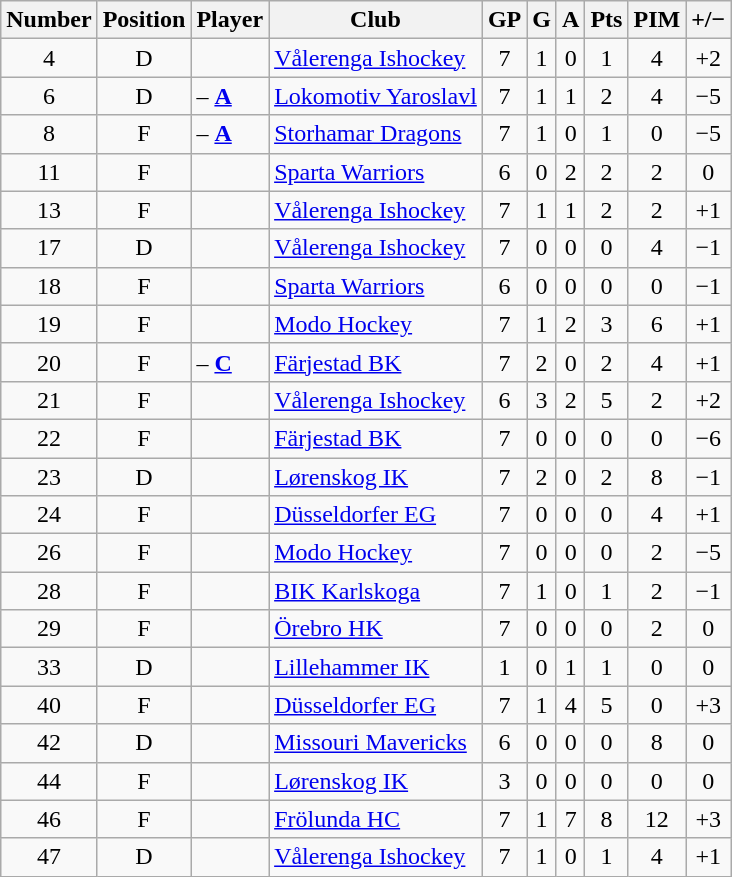<table class="wikitable sortable" style="text-align: center; border: 1px solid; border-spacing=0;">
<tr>
<th>Number</th>
<th>Position</th>
<th>Player</th>
<th>Club</th>
<th>GP</th>
<th>G</th>
<th>A</th>
<th>Pts</th>
<th>PIM</th>
<th>+/−</th>
</tr>
<tr>
<td>4</td>
<td>D</td>
<td align=left></td>
<td align=left> <a href='#'>Vålerenga Ishockey</a></td>
<td>7</td>
<td>1</td>
<td>0</td>
<td>1</td>
<td>4</td>
<td>+2</td>
</tr>
<tr>
<td>6</td>
<td>D</td>
<td align=left> – <strong><a href='#'>A</a></strong></td>
<td align=left> <a href='#'>Lokomotiv Yaroslavl</a></td>
<td>7</td>
<td>1</td>
<td>1</td>
<td>2</td>
<td>4</td>
<td>−5</td>
</tr>
<tr>
<td>8</td>
<td>F</td>
<td align=left> – <strong><a href='#'>A</a></strong></td>
<td align=left> <a href='#'>Storhamar Dragons</a></td>
<td>7</td>
<td>1</td>
<td>0</td>
<td>1</td>
<td>0</td>
<td>−5</td>
</tr>
<tr>
<td>11</td>
<td>F</td>
<td align=left></td>
<td align=left> <a href='#'>Sparta Warriors</a></td>
<td>6</td>
<td>0</td>
<td>2</td>
<td>2</td>
<td>2</td>
<td>0</td>
</tr>
<tr>
<td>13</td>
<td>F</td>
<td align=left></td>
<td align=left> <a href='#'>Vålerenga Ishockey</a></td>
<td>7</td>
<td>1</td>
<td>1</td>
<td>2</td>
<td>2</td>
<td>+1</td>
</tr>
<tr>
<td>17</td>
<td>D</td>
<td align=left></td>
<td align=left> <a href='#'>Vålerenga Ishockey</a></td>
<td>7</td>
<td>0</td>
<td>0</td>
<td>0</td>
<td>4</td>
<td>−1</td>
</tr>
<tr>
<td>18</td>
<td>F</td>
<td align=left></td>
<td align=left> <a href='#'>Sparta Warriors</a></td>
<td>6</td>
<td>0</td>
<td>0</td>
<td>0</td>
<td>0</td>
<td>−1</td>
</tr>
<tr>
<td>19</td>
<td>F</td>
<td align=left></td>
<td align=left> <a href='#'>Modo Hockey</a></td>
<td>7</td>
<td>1</td>
<td>2</td>
<td>3</td>
<td>6</td>
<td>+1</td>
</tr>
<tr>
<td>20</td>
<td>F</td>
<td align=left> – <strong><a href='#'>C</a></strong></td>
<td align=left> <a href='#'>Färjestad BK</a></td>
<td>7</td>
<td>2</td>
<td>0</td>
<td>2</td>
<td>4</td>
<td>+1</td>
</tr>
<tr>
<td>21</td>
<td>F</td>
<td align=left></td>
<td align=left> <a href='#'>Vålerenga Ishockey</a></td>
<td>6</td>
<td>3</td>
<td>2</td>
<td>5</td>
<td>2</td>
<td>+2</td>
</tr>
<tr>
<td>22</td>
<td>F</td>
<td align=left></td>
<td align=left> <a href='#'>Färjestad BK</a></td>
<td>7</td>
<td>0</td>
<td>0</td>
<td>0</td>
<td>0</td>
<td>−6</td>
</tr>
<tr>
<td>23</td>
<td>D</td>
<td align=left></td>
<td align=left> <a href='#'>Lørenskog IK</a></td>
<td>7</td>
<td>2</td>
<td>0</td>
<td>2</td>
<td>8</td>
<td>−1</td>
</tr>
<tr>
<td>24</td>
<td>F</td>
<td align=left></td>
<td align=left> <a href='#'>Düsseldorfer EG</a></td>
<td>7</td>
<td>0</td>
<td>0</td>
<td>0</td>
<td>4</td>
<td>+1</td>
</tr>
<tr>
<td>26</td>
<td>F</td>
<td align=left></td>
<td align=left> <a href='#'>Modo Hockey</a></td>
<td>7</td>
<td>0</td>
<td>0</td>
<td>0</td>
<td>2</td>
<td>−5</td>
</tr>
<tr>
<td>28</td>
<td>F</td>
<td align=left></td>
<td align=left> <a href='#'>BIK Karlskoga</a></td>
<td>7</td>
<td>1</td>
<td>0</td>
<td>1</td>
<td>2</td>
<td>−1</td>
</tr>
<tr>
<td>29</td>
<td>F</td>
<td align=left></td>
<td align=left> <a href='#'>Örebro HK</a></td>
<td>7</td>
<td>0</td>
<td>0</td>
<td>0</td>
<td>2</td>
<td>0</td>
</tr>
<tr>
<td>33</td>
<td>D</td>
<td align=left></td>
<td align=left> <a href='#'>Lillehammer IK</a></td>
<td>1</td>
<td>0</td>
<td>1</td>
<td>1</td>
<td>0</td>
<td>0</td>
</tr>
<tr>
<td>40</td>
<td>F</td>
<td align=left></td>
<td align=left> <a href='#'>Düsseldorfer EG</a></td>
<td>7</td>
<td>1</td>
<td>4</td>
<td>5</td>
<td>0</td>
<td>+3</td>
</tr>
<tr>
<td>42</td>
<td>D</td>
<td align=left></td>
<td align=left> <a href='#'>Missouri Mavericks</a></td>
<td>6</td>
<td>0</td>
<td>0</td>
<td>0</td>
<td>8</td>
<td>0</td>
</tr>
<tr>
<td>44</td>
<td>F</td>
<td align=left></td>
<td align=left> <a href='#'>Lørenskog IK</a></td>
<td>3</td>
<td>0</td>
<td>0</td>
<td>0</td>
<td>0</td>
<td>0</td>
</tr>
<tr>
<td>46</td>
<td>F</td>
<td align=left></td>
<td align=left> <a href='#'>Frölunda HC</a></td>
<td>7</td>
<td>1</td>
<td>7</td>
<td>8</td>
<td>12</td>
<td>+3</td>
</tr>
<tr>
<td>47</td>
<td>D</td>
<td align=left></td>
<td align=left> <a href='#'>Vålerenga Ishockey</a></td>
<td>7</td>
<td>1</td>
<td>0</td>
<td>1</td>
<td>4</td>
<td>+1</td>
</tr>
</table>
